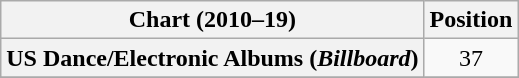<table class="wikitable plainrowheaders sortable">
<tr>
<th>Chart (2010–19)</th>
<th>Position</th>
</tr>
<tr>
<th scope="row">US Dance/Electronic Albums (<em>Billboard</em>)</th>
<td style="text-align:center;">37</td>
</tr>
<tr>
</tr>
</table>
